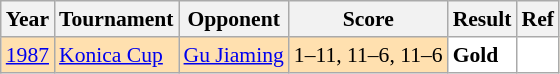<table class="sortable wikitable" style="font-size: 90%;">
<tr>
<th>Year</th>
<th>Tournament</th>
<th>Opponent</th>
<th>Score</th>
<th>Result</th>
<th>Ref</th>
</tr>
<tr style="background:#FFE0AF">
<td align="center"><a href='#'>1987</a></td>
<td align="left"><a href='#'>Konica Cup</a></td>
<td align="left"> <a href='#'>Gu Jiaming</a></td>
<td align="left">1–11, 11–6, 11–6</td>
<td style="text-align:left; background:white"> <strong>Gold</strong></td>
<td style="text-align:center; background:white"></td>
</tr>
</table>
